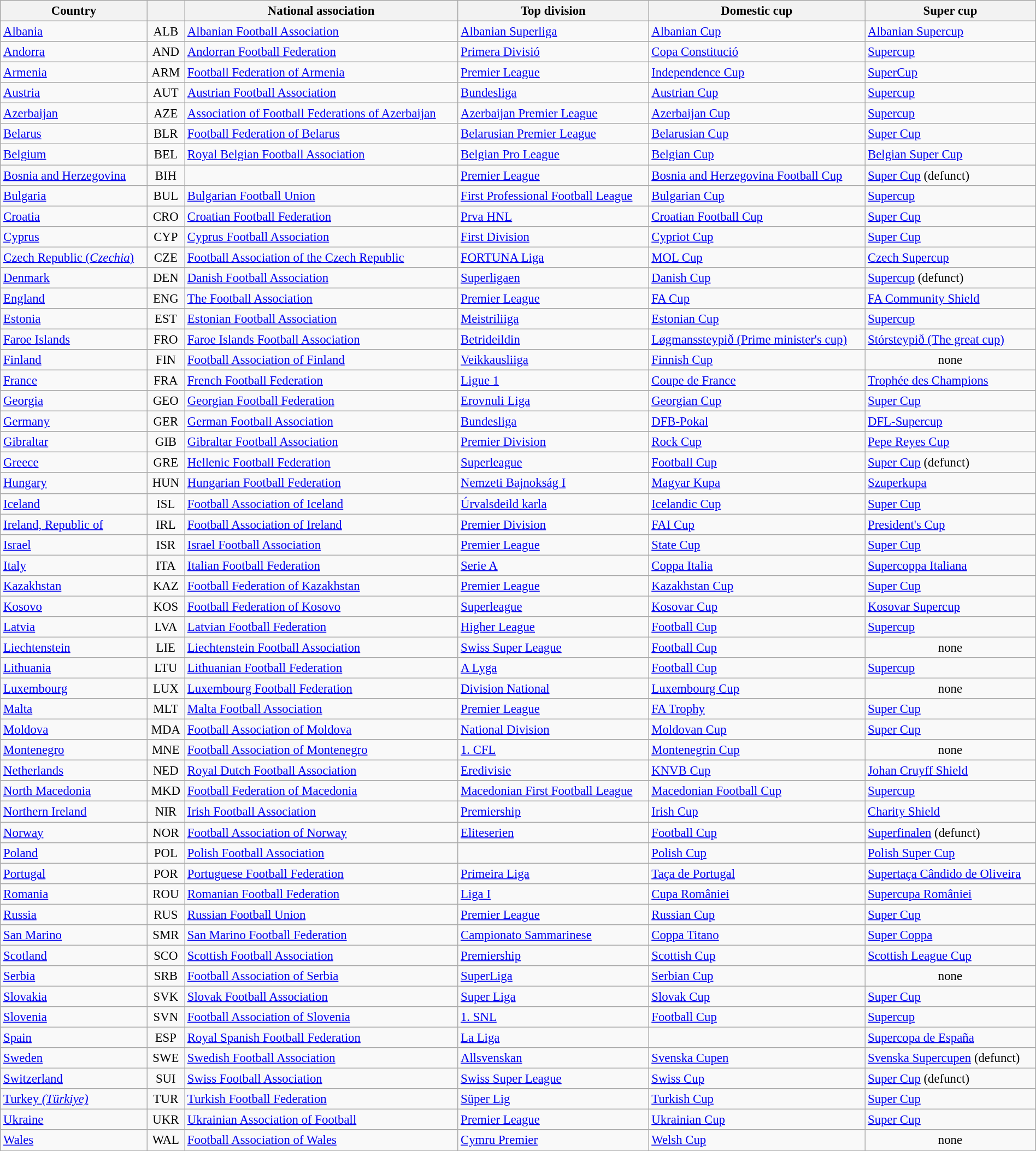<table class="wikitable sortable" style="font-size: 95%; width: 100%;">
<tr>
<th scope="row">Country</th>
<th scope="row"></th>
<th scope="row">National association</th>
<th scope="row">Top division</th>
<th scope="row">Domestic cup</th>
<th scope="row">Super cup</th>
</tr>
<tr>
<td> <a href='#'>Albania</a></td>
<td align="center">ALB</td>
<td><a href='#'>Albanian Football Association</a></td>
<td><a href='#'>Albanian Superliga</a></td>
<td><a href='#'>Albanian Cup</a></td>
<td><a href='#'>Albanian Supercup</a></td>
</tr>
<tr>
<td> <a href='#'>Andorra</a></td>
<td align="center">AND</td>
<td><a href='#'>Andorran Football Federation</a></td>
<td><a href='#'>Primera Divisió</a></td>
<td><a href='#'>Copa Constitució</a></td>
<td><a href='#'>Supercup</a></td>
</tr>
<tr>
<td> <a href='#'>Armenia</a></td>
<td align="center">ARM</td>
<td><a href='#'>Football Federation of Armenia</a></td>
<td><a href='#'>Premier League</a></td>
<td><a href='#'>Independence Cup</a></td>
<td><a href='#'>SuperCup</a></td>
</tr>
<tr>
<td> <a href='#'>Austria</a></td>
<td align="center">AUT</td>
<td><a href='#'>Austrian Football Association</a></td>
<td><a href='#'>Bundesliga</a></td>
<td><a href='#'>Austrian Cup</a></td>
<td><a href='#'>Supercup</a></td>
</tr>
<tr>
<td> <a href='#'>Azerbaijan</a></td>
<td align="center">AZE</td>
<td><a href='#'>Association of Football Federations of Azerbaijan</a></td>
<td><a href='#'>Azerbaijan Premier League</a></td>
<td><a href='#'>Azerbaijan Cup</a></td>
<td><a href='#'>Supercup</a></td>
</tr>
<tr>
<td> <a href='#'>Belarus</a></td>
<td align="center">BLR</td>
<td><a href='#'>Football Federation of Belarus</a></td>
<td><a href='#'>Belarusian Premier League</a></td>
<td><a href='#'>Belarusian Cup</a></td>
<td><a href='#'>Super Cup</a></td>
</tr>
<tr>
<td> <a href='#'>Belgium</a></td>
<td align="center">BEL</td>
<td><a href='#'>Royal Belgian Football Association</a></td>
<td><a href='#'>Belgian Pro League</a></td>
<td><a href='#'>Belgian Cup</a></td>
<td><a href='#'>Belgian Super Cup</a></td>
</tr>
<tr>
<td> <a href='#'>Bosnia and Herzegovina</a></td>
<td align="center">BIH</td>
<td></td>
<td><a href='#'>Premier League</a></td>
<td><a href='#'>Bosnia and Herzegovina Football Cup</a></td>
<td><a href='#'>Super Cup</a> (defunct)</td>
</tr>
<tr>
<td> <a href='#'>Bulgaria</a></td>
<td align="center">BUL</td>
<td><a href='#'>Bulgarian Football Union</a></td>
<td><a href='#'>First Professional Football League</a></td>
<td><a href='#'>Bulgarian Cup</a></td>
<td><a href='#'>Supercup</a></td>
</tr>
<tr>
<td> <a href='#'>Croatia</a></td>
<td align="center">CRO</td>
<td><a href='#'>Croatian Football Federation</a></td>
<td><a href='#'>Prva HNL</a></td>
<td><a href='#'>Croatian Football Cup</a></td>
<td><a href='#'>Super Cup</a></td>
</tr>
<tr>
<td> <a href='#'>Cyprus</a></td>
<td align="center">CYP</td>
<td><a href='#'>Cyprus Football Association</a></td>
<td><a href='#'>First Division</a></td>
<td><a href='#'>Cypriot Cup</a></td>
<td><a href='#'>Super Cup</a></td>
</tr>
<tr>
<td> <a href='#'>Czech Republic (<em>Czechia</em>)</a></td>
<td align="center">CZE</td>
<td><a href='#'>Football Association of the Czech Republic</a></td>
<td><a href='#'>FORTUNA Liga</a></td>
<td><a href='#'>MOL Cup</a></td>
<td><a href='#'>Czech Supercup</a></td>
</tr>
<tr>
<td> <a href='#'>Denmark</a></td>
<td align="center">DEN</td>
<td><a href='#'>Danish Football Association</a></td>
<td><a href='#'>Superligaen</a></td>
<td><a href='#'>Danish Cup</a></td>
<td><a href='#'>Supercup</a> (defunct)</td>
</tr>
<tr>
<td> <a href='#'>England</a></td>
<td align="center">ENG</td>
<td><a href='#'>The Football Association</a></td>
<td><a href='#'>Premier League</a></td>
<td><a href='#'>FA Cup</a></td>
<td><a href='#'>FA Community Shield</a></td>
</tr>
<tr>
<td> <a href='#'>Estonia</a></td>
<td align="center">EST</td>
<td><a href='#'>Estonian Football Association</a></td>
<td><a href='#'>Meistriliiga</a></td>
<td><a href='#'>Estonian Cup</a></td>
<td><a href='#'>Supercup</a></td>
</tr>
<tr>
<td> <a href='#'>Faroe Islands</a></td>
<td align="center">FRO</td>
<td><a href='#'>Faroe Islands Football Association</a></td>
<td><a href='#'>Betrideildin</a></td>
<td><a href='#'>Løgmanssteypið (Prime minister's cup)</a></td>
<td><a href='#'>Stórsteypið (The great cup)</a></td>
</tr>
<tr>
<td> <a href='#'>Finland</a></td>
<td align="center">FIN</td>
<td><a href='#'>Football Association of Finland</a></td>
<td><a href='#'>Veikkausliiga</a></td>
<td><a href='#'>Finnish Cup</a></td>
<td align="center">none</td>
</tr>
<tr>
<td> <a href='#'>France</a></td>
<td align="center">FRA</td>
<td><a href='#'>French Football Federation</a></td>
<td><a href='#'>Ligue 1</a></td>
<td><a href='#'>Coupe de France</a></td>
<td><a href='#'>Trophée des Champions</a></td>
</tr>
<tr>
<td> <a href='#'>Georgia</a></td>
<td align="center">GEO</td>
<td><a href='#'>Georgian Football Federation</a></td>
<td><a href='#'>Erovnuli Liga</a></td>
<td><a href='#'>Georgian Cup</a></td>
<td><a href='#'>Super Cup</a></td>
</tr>
<tr>
<td> <a href='#'>Germany</a></td>
<td align="center">GER</td>
<td><a href='#'>German Football Association</a></td>
<td><a href='#'>Bundesliga</a></td>
<td><a href='#'>DFB-Pokal</a></td>
<td><a href='#'>DFL-Supercup</a></td>
</tr>
<tr>
<td> <a href='#'>Gibraltar</a></td>
<td align="center">GIB</td>
<td><a href='#'>Gibraltar Football Association</a></td>
<td><a href='#'>Premier Division</a></td>
<td><a href='#'>Rock Cup</a></td>
<td><a href='#'>Pepe Reyes Cup</a></td>
</tr>
<tr>
<td> <a href='#'>Greece</a></td>
<td align="center">GRE</td>
<td><a href='#'>Hellenic Football Federation</a></td>
<td><a href='#'>Superleague</a></td>
<td><a href='#'>Football Cup</a></td>
<td><a href='#'>Super Cup</a> (defunct)</td>
</tr>
<tr>
<td> <a href='#'>Hungary</a></td>
<td align="center">HUN</td>
<td><a href='#'>Hungarian Football Federation</a></td>
<td><a href='#'>Nemzeti Bajnokság I</a></td>
<td><a href='#'>Magyar Kupa</a></td>
<td><a href='#'>Szuperkupa</a></td>
</tr>
<tr>
<td> <a href='#'>Iceland</a></td>
<td align="center">ISL</td>
<td><a href='#'>Football Association of Iceland</a></td>
<td><a href='#'>Úrvalsdeild karla</a></td>
<td><a href='#'>Icelandic Cup</a></td>
<td><a href='#'>Super Cup</a></td>
</tr>
<tr>
<td> <a href='#'>Ireland, Republic of</a></td>
<td align="center">IRL</td>
<td><a href='#'>Football Association of Ireland</a></td>
<td><a href='#'>Premier Division</a></td>
<td><a href='#'>FAI Cup</a></td>
<td><a href='#'>President's Cup</a></td>
</tr>
<tr>
<td> <a href='#'>Israel</a></td>
<td align="center">ISR</td>
<td><a href='#'>Israel Football Association</a></td>
<td><a href='#'>Premier League</a></td>
<td><a href='#'>State Cup</a></td>
<td><a href='#'>Super Cup</a></td>
</tr>
<tr>
<td> <a href='#'>Italy</a></td>
<td align="center">ITA</td>
<td><a href='#'>Italian Football Federation</a></td>
<td><a href='#'>Serie A</a></td>
<td><a href='#'>Coppa Italia</a></td>
<td><a href='#'>Supercoppa Italiana</a></td>
</tr>
<tr>
<td> <a href='#'>Kazakhstan</a></td>
<td align="center">KAZ</td>
<td><a href='#'>Football Federation of Kazakhstan</a></td>
<td><a href='#'>Premier League</a></td>
<td><a href='#'>Kazakhstan Cup</a></td>
<td><a href='#'>Super Cup</a></td>
</tr>
<tr>
<td> <a href='#'>Kosovo</a></td>
<td align="center">KOS</td>
<td><a href='#'>Football Federation of Kosovo</a></td>
<td><a href='#'>Superleague</a></td>
<td><a href='#'>Kosovar Cup</a></td>
<td><a href='#'>Kosovar Supercup</a></td>
</tr>
<tr>
<td> <a href='#'>Latvia</a></td>
<td align="center">LVA</td>
<td><a href='#'>Latvian Football Federation</a></td>
<td><a href='#'>Higher League</a></td>
<td><a href='#'>Football Cup</a></td>
<td><a href='#'>Supercup</a></td>
</tr>
<tr>
<td> <a href='#'>Liechtenstein</a></td>
<td align="center">LIE</td>
<td><a href='#'>Liechtenstein Football Association</a></td>
<td><a href='#'>Swiss Super League</a></td>
<td><a href='#'>Football Cup</a></td>
<td align="center">none</td>
</tr>
<tr>
<td> <a href='#'>Lithuania</a></td>
<td align="center">LTU</td>
<td><a href='#'>Lithuanian Football Federation</a></td>
<td><a href='#'>A Lyga</a></td>
<td><a href='#'>Football Cup</a></td>
<td><a href='#'>Supercup</a></td>
</tr>
<tr>
<td> <a href='#'>Luxembourg</a></td>
<td align="center">LUX</td>
<td><a href='#'>Luxembourg Football Federation</a></td>
<td><a href='#'>Division National</a></td>
<td><a href='#'>Luxembourg Cup</a></td>
<td align="center">none</td>
</tr>
<tr>
<td> <a href='#'>Malta</a></td>
<td align="center">MLT</td>
<td><a href='#'>Malta Football Association</a></td>
<td><a href='#'>Premier League</a></td>
<td><a href='#'>FA Trophy</a></td>
<td><a href='#'>Super Cup</a></td>
</tr>
<tr>
<td> <a href='#'>Moldova</a></td>
<td align="center">MDA</td>
<td><a href='#'>Football Association of Moldova</a></td>
<td><a href='#'>National Division</a></td>
<td><a href='#'>Moldovan Cup</a></td>
<td><a href='#'>Super Cup</a></td>
</tr>
<tr>
<td> <a href='#'>Montenegro</a></td>
<td align="center">MNE</td>
<td><a href='#'>Football Association of Montenegro</a></td>
<td><a href='#'>1. CFL</a></td>
<td><a href='#'>Montenegrin Cup</a></td>
<td align="center">none</td>
</tr>
<tr>
<td> <a href='#'>Netherlands</a></td>
<td align="center">NED</td>
<td><a href='#'>Royal Dutch Football Association</a></td>
<td><a href='#'>Eredivisie</a></td>
<td><a href='#'>KNVB Cup</a></td>
<td><a href='#'>Johan Cruyff Shield</a></td>
</tr>
<tr>
<td> <a href='#'>North Macedonia</a></td>
<td align="center">MKD</td>
<td><a href='#'>Football Federation of Macedonia</a></td>
<td><a href='#'>Macedonian First Football League</a></td>
<td><a href='#'>Macedonian Football Cup</a></td>
<td><a href='#'>Supercup</a></td>
</tr>
<tr>
<td> <a href='#'>Northern Ireland</a></td>
<td align="center">NIR</td>
<td><a href='#'>Irish Football Association</a></td>
<td><a href='#'>Premiership</a></td>
<td><a href='#'>Irish Cup</a></td>
<td><a href='#'>Charity Shield</a></td>
</tr>
<tr>
<td> <a href='#'>Norway</a></td>
<td align="center">NOR</td>
<td><a href='#'>Football Association of Norway</a></td>
<td><a href='#'>Eliteserien</a></td>
<td><a href='#'>Football Cup</a></td>
<td><a href='#'>Superfinalen</a> (defunct)</td>
</tr>
<tr>
<td> <a href='#'>Poland</a></td>
<td align="center">POL</td>
<td><a href='#'>Polish Football Association</a></td>
<td></td>
<td><a href='#'>Polish Cup</a></td>
<td><a href='#'>Polish Super Cup</a></td>
</tr>
<tr>
<td> <a href='#'>Portugal</a></td>
<td align="center">POR</td>
<td><a href='#'>Portuguese Football Federation</a></td>
<td><a href='#'>Primeira Liga</a></td>
<td><a href='#'>Taça de Portugal</a></td>
<td><a href='#'>Supertaça Cândido de Oliveira</a></td>
</tr>
<tr>
<td> <a href='#'>Romania</a></td>
<td align="center">ROU</td>
<td><a href='#'>Romanian Football Federation</a></td>
<td><a href='#'>Liga I</a></td>
<td><a href='#'>Cupa României</a></td>
<td><a href='#'>Supercupa României</a></td>
</tr>
<tr>
<td><s></s> <a href='#'>Russia</a></td>
<td align="center">RUS</td>
<td><a href='#'>Russian Football Union</a></td>
<td><a href='#'>Premier League</a></td>
<td><a href='#'>Russian Cup</a></td>
<td><a href='#'>Super Cup</a></td>
</tr>
<tr>
<td> <a href='#'>San Marino</a></td>
<td align="center">SMR</td>
<td><a href='#'>San Marino Football Federation</a></td>
<td><a href='#'>Campionato Sammarinese</a></td>
<td><a href='#'>Coppa Titano</a></td>
<td><a href='#'>Super Coppa</a></td>
</tr>
<tr>
<td> <a href='#'>Scotland</a></td>
<td align="center">SCO</td>
<td><a href='#'>Scottish Football Association</a></td>
<td><a href='#'>Premiership</a></td>
<td><a href='#'>Scottish Cup</a></td>
<td><a href='#'>Scottish League Cup</a></td>
</tr>
<tr>
<td> <a href='#'>Serbia</a></td>
<td align="center">SRB</td>
<td><a href='#'>Football Association of Serbia</a></td>
<td><a href='#'>SuperLiga</a></td>
<td><a href='#'>Serbian Cup</a></td>
<td align="center">none</td>
</tr>
<tr>
<td> <a href='#'>Slovakia</a></td>
<td align="center">SVK</td>
<td><a href='#'>Slovak Football Association</a></td>
<td><a href='#'>Super Liga</a></td>
<td><a href='#'>Slovak Cup</a></td>
<td><a href='#'>Super Cup</a></td>
</tr>
<tr>
<td> <a href='#'>Slovenia</a></td>
<td align="center">SVN</td>
<td><a href='#'>Football Association of Slovenia</a></td>
<td><a href='#'>1. SNL</a></td>
<td><a href='#'>Football Cup</a></td>
<td><a href='#'>Supercup</a></td>
</tr>
<tr>
<td> <a href='#'>Spain</a></td>
<td align="center">ESP</td>
<td><a href='#'>Royal Spanish Football Federation</a></td>
<td><a href='#'>La Liga</a></td>
<td></td>
<td><a href='#'>Supercopa de España</a></td>
</tr>
<tr>
<td> <a href='#'>Sweden</a></td>
<td align="center">SWE</td>
<td><a href='#'>Swedish Football Association</a></td>
<td><a href='#'>Allsvenskan</a></td>
<td><a href='#'>Svenska Cupen</a></td>
<td><a href='#'>Svenska Supercupen</a> (defunct)</td>
</tr>
<tr>
<td> <a href='#'>Switzerland</a></td>
<td align="center">SUI</td>
<td><a href='#'>Swiss Football Association</a></td>
<td><a href='#'>Swiss Super League</a></td>
<td><a href='#'>Swiss Cup</a></td>
<td><a href='#'>Super Cup</a> (defunct)</td>
</tr>
<tr>
<td> <a href='#'>Turkey <em>(Türkiye)</em></a></td>
<td align="center">TUR</td>
<td><a href='#'>Turkish Football Federation</a></td>
<td><a href='#'>Süper Lig</a></td>
<td><a href='#'>Turkish Cup</a></td>
<td><a href='#'>Super Cup</a></td>
</tr>
<tr>
<td> <a href='#'>Ukraine</a></td>
<td align="center">UKR</td>
<td><a href='#'>Ukrainian Association of Football</a></td>
<td><a href='#'>Premier League</a></td>
<td><a href='#'>Ukrainian Cup</a></td>
<td><a href='#'>Super Cup</a></td>
</tr>
<tr>
<td> <a href='#'>Wales</a></td>
<td align="center">WAL</td>
<td><a href='#'>Football Association of Wales</a></td>
<td><a href='#'>Cymru Premier</a></td>
<td><a href='#'>Welsh Cup</a></td>
<td align="center">none</td>
</tr>
</table>
